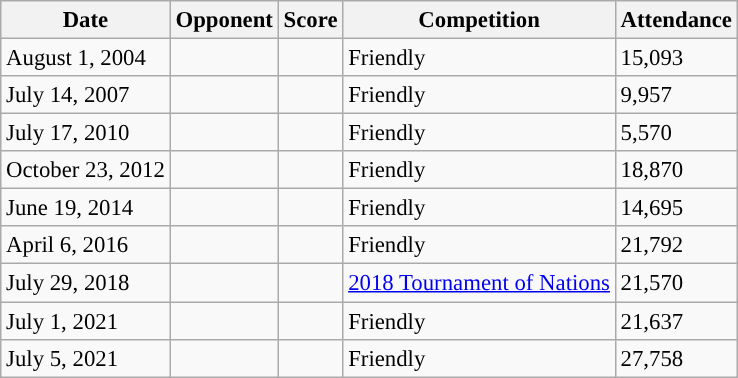<table class="wikitable" style="font-size: 95%;text-align:;">
<tr>
<th>Date</th>
<th>Opponent</th>
<th>Score</th>
<th>Competition</th>
<th>Attendance</th>
</tr>
<tr>
<td>August 1, 2004</td>
<td></td>
<td></td>
<td>Friendly</td>
<td>15,093</td>
</tr>
<tr>
<td>July 14, 2007</td>
<td></td>
<td></td>
<td>Friendly</td>
<td>9,957</td>
</tr>
<tr>
<td>July 17, 2010</td>
<td></td>
<td></td>
<td>Friendly</td>
<td>5,570</td>
</tr>
<tr>
<td>October 23, 2012</td>
<td></td>
<td></td>
<td>Friendly</td>
<td>18,870</td>
</tr>
<tr>
<td>June 19, 2014</td>
<td></td>
<td></td>
<td>Friendly</td>
<td>14,695</td>
</tr>
<tr>
<td>April 6, 2016</td>
<td></td>
<td></td>
<td>Friendly</td>
<td>21,792</td>
</tr>
<tr>
<td>July 29, 2018</td>
<td></td>
<td></td>
<td><a href='#'>2018 Tournament of Nations</a></td>
<td>21,570</td>
</tr>
<tr>
<td>July 1, 2021</td>
<td></td>
<td></td>
<td>Friendly</td>
<td>21,637</td>
</tr>
<tr>
<td>July 5, 2021</td>
<td></td>
<td></td>
<td>Friendly</td>
<td>27,758</td>
</tr>
</table>
